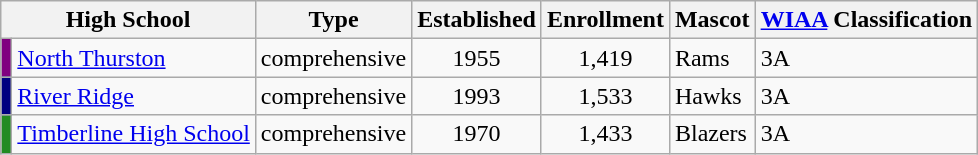<table class="wikitable sortable">
<tr>
<th colspan=2>High School</th>
<th class="unsortable">Type</th>
<th>Established</th>
<th>Enrollment</th>
<th class="unsortable">Mascot</th>
<th><a href='#'>WIAA</a> Classification</th>
</tr>
<tr>
<td style="background:purple;"></td>
<td><a href='#'>North Thurston</a></td>
<td>comprehensive</td>
<td style="text-align:center;">1955</td>
<td style="text-align:center;">1,419</td>
<td>Rams</td>
<td>3A</td>
</tr>
<tr>
<td style="background:navy;"></td>
<td><a href='#'>River Ridge</a></td>
<td>comprehensive</td>
<td style="text-align:center;">1993</td>
<td style="text-align:center;">1,533</td>
<td>Hawks</td>
<td>3A</td>
</tr>
<tr>
<td style="background:#228b22"></td>
<td><a href='#'>Timberline High School</a></td>
<td>comprehensive</td>
<td style="text-align:center;">1970</td>
<td style="text-align:center;">1,433</td>
<td>Blazers</td>
<td>3A</td>
</tr>
</table>
